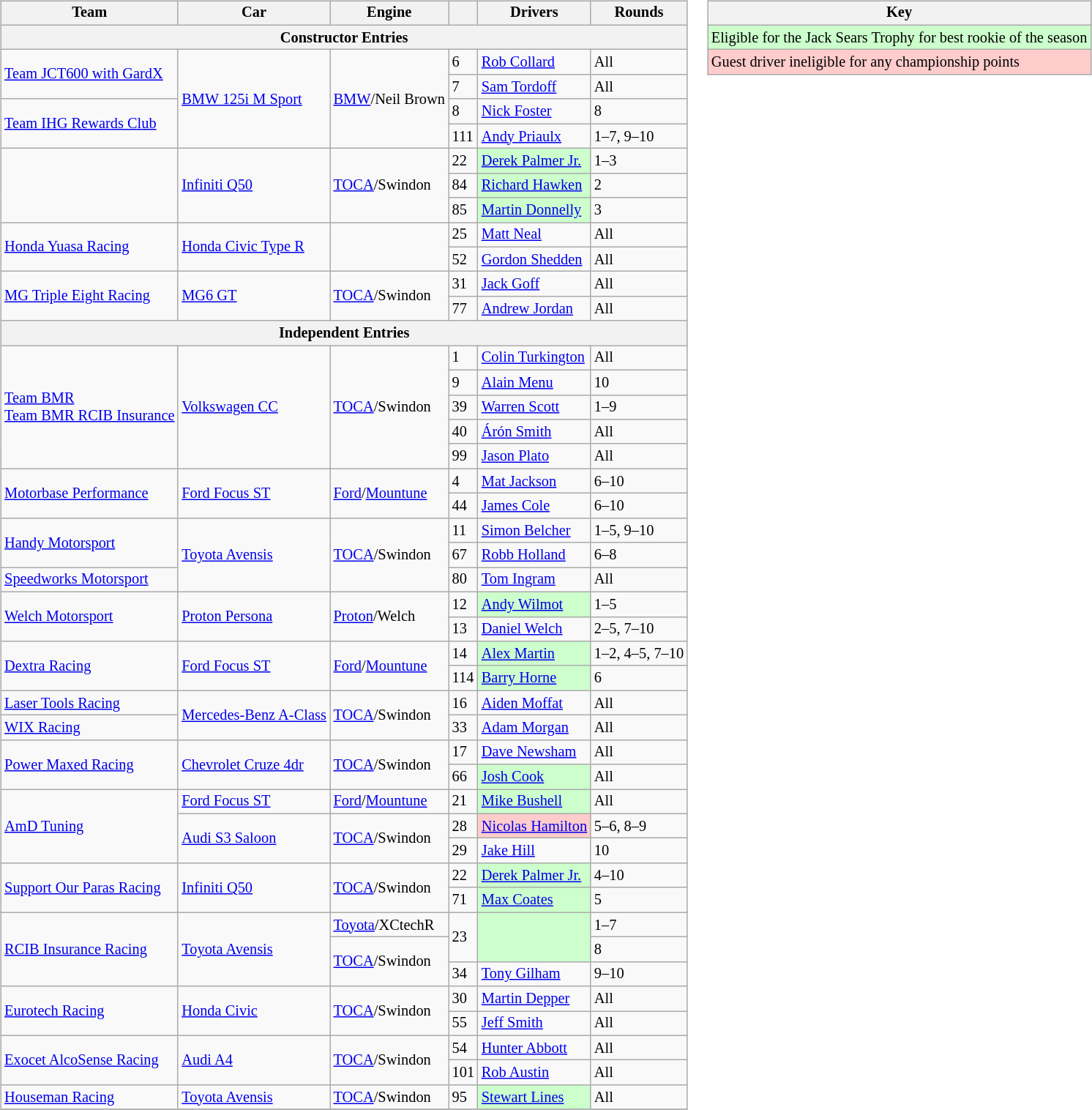<table>
<tr>
<td><br><table class="wikitable" style="font-size: 85%">
<tr>
<th>Team</th>
<th>Car</th>
<th>Engine</th>
<th></th>
<th>Drivers</th>
<th>Rounds</th>
</tr>
<tr>
<th colspan=6>Constructor Entries</th>
</tr>
<tr>
<td rowspan=2><a href='#'>Team JCT600 with GardX</a></td>
<td rowspan=4><a href='#'>BMW 125i M Sport</a></td>
<td rowspan=4><a href='#'>BMW</a>/Neil Brown</td>
<td>6</td>
<td> <a href='#'>Rob Collard</a></td>
<td>All</td>
</tr>
<tr>
<td>7</td>
<td> <a href='#'>Sam Tordoff</a></td>
<td>All</td>
</tr>
<tr>
<td rowspan=2><a href='#'>Team IHG Rewards Club</a></td>
<td>8</td>
<td> <a href='#'>Nick Foster</a></td>
<td>8</td>
</tr>
<tr>
<td>111</td>
<td> <a href='#'>Andy Priaulx</a></td>
<td>1–7, 9–10</td>
</tr>
<tr>
<td rowspan=3></td>
<td rowspan=3><a href='#'>Infiniti Q50</a></td>
<td rowspan=3><a href='#'>TOCA</a>/Swindon</td>
<td>22</td>
<td style="background:#ccffcc;"> <a href='#'>Derek Palmer Jr.</a></td>
<td>1–3</td>
</tr>
<tr>
<td>84</td>
<td style="background:#ccffcc;"> <a href='#'>Richard Hawken</a></td>
<td>2</td>
</tr>
<tr>
<td>85</td>
<td style="background:#ccffcc;"> <a href='#'>Martin Donnelly</a></td>
<td>3</td>
</tr>
<tr>
<td rowspan=2><a href='#'>Honda Yuasa Racing</a></td>
<td rowspan=2><a href='#'>Honda Civic Type R</a></td>
<td rowspan=2></td>
<td>25</td>
<td> <a href='#'>Matt Neal</a></td>
<td>All</td>
</tr>
<tr>
<td>52</td>
<td nowrap> <a href='#'>Gordon Shedden</a></td>
<td>All</td>
</tr>
<tr>
<td rowspan=2><a href='#'>MG Triple Eight Racing</a></td>
<td rowspan=2><a href='#'>MG6 GT</a></td>
<td rowspan=2><a href='#'>TOCA</a>/Swindon</td>
<td>31</td>
<td> <a href='#'>Jack Goff</a></td>
<td>All</td>
</tr>
<tr>
<td>77</td>
<td> <a href='#'>Andrew Jordan</a></td>
<td>All</td>
</tr>
<tr>
<th colspan=6>Independent Entries</th>
</tr>
<tr>
<td rowspan=5 nowrap><a href='#'>Team BMR</a><br><a href='#'>Team BMR RCIB Insurance</a></td>
<td rowspan=5><a href='#'>Volkswagen CC</a></td>
<td rowspan=5><a href='#'>TOCA</a>/Swindon</td>
<td>1</td>
<td> <a href='#'>Colin Turkington</a></td>
<td>All</td>
</tr>
<tr>
<td>9</td>
<td> <a href='#'>Alain Menu</a></td>
<td>10</td>
</tr>
<tr>
<td>39</td>
<td> <a href='#'>Warren Scott</a></td>
<td>1–9</td>
</tr>
<tr>
<td>40</td>
<td> <a href='#'>Árón Smith</a></td>
<td>All</td>
</tr>
<tr>
<td>99</td>
<td> <a href='#'>Jason Plato</a></td>
<td>All</td>
</tr>
<tr>
<td rowspan=2><a href='#'>Motorbase Performance</a></td>
<td rowspan=2><a href='#'>Ford Focus ST</a></td>
<td rowspan=2><a href='#'>Ford</a>/<a href='#'>Mountune</a></td>
<td>4</td>
<td> <a href='#'>Mat Jackson</a></td>
<td>6–10</td>
</tr>
<tr>
<td>44</td>
<td> <a href='#'>James Cole</a></td>
<td>6–10</td>
</tr>
<tr>
<td rowspan=2><a href='#'>Handy Motorsport</a></td>
<td rowspan=3><a href='#'>Toyota Avensis</a></td>
<td rowspan=3><a href='#'>TOCA</a>/Swindon</td>
<td>11</td>
<td> <a href='#'>Simon Belcher</a></td>
<td>1–5, 9–10</td>
</tr>
<tr>
<td>67</td>
<td> <a href='#'>Robb Holland</a></td>
<td>6–8</td>
</tr>
<tr>
<td><a href='#'>Speedworks Motorsport</a></td>
<td>80</td>
<td> <a href='#'>Tom Ingram</a></td>
<td>All</td>
</tr>
<tr>
<td rowspan=2><a href='#'>Welch Motorsport</a></td>
<td rowspan=2><a href='#'>Proton Persona</a></td>
<td rowspan=2><a href='#'>Proton</a>/Welch</td>
<td>12</td>
<td style="background:#ccffcc;"> <a href='#'>Andy Wilmot</a></td>
<td>1–5</td>
</tr>
<tr>
<td>13</td>
<td> <a href='#'>Daniel Welch</a></td>
<td>2–5, 7–10</td>
</tr>
<tr>
<td rowspan="2"><a href='#'>Dextra Racing</a></td>
<td rowspan="2"><a href='#'>Ford Focus ST</a></td>
<td rowspan="2"><a href='#'>Ford</a>/<a href='#'>Mountune</a></td>
<td>14</td>
<td style="background:#ccffcc;"> <a href='#'>Alex Martin</a></td>
<td>1–2, 4–5, 7–10</td>
</tr>
<tr>
<td>114</td>
<td style="background:#ccffcc;"> <a href='#'>Barry Horne</a></td>
<td>6</td>
</tr>
<tr>
<td><a href='#'>Laser Tools Racing</a></td>
<td rowspan=2 nowrap><a href='#'>Mercedes-Benz A-Class</a></td>
<td rowspan=2><a href='#'>TOCA</a>/Swindon</td>
<td>16</td>
<td> <a href='#'>Aiden Moffat</a></td>
<td>All</td>
</tr>
<tr>
<td><a href='#'>WIX Racing</a></td>
<td>33</td>
<td> <a href='#'>Adam Morgan</a></td>
<td>All</td>
</tr>
<tr>
<td rowspan=2><a href='#'>Power Maxed Racing</a></td>
<td rowspan=2><a href='#'>Chevrolet Cruze 4dr</a></td>
<td rowspan=2><a href='#'>TOCA</a>/Swindon</td>
<td>17</td>
<td> <a href='#'>Dave Newsham</a></td>
<td>All</td>
</tr>
<tr>
<td>66</td>
<td style="background:#ccffcc;"> <a href='#'>Josh Cook</a></td>
<td>All</td>
</tr>
<tr>
<td rowspan=3><a href='#'>AmD Tuning</a></td>
<td><a href='#'>Ford Focus ST</a></td>
<td><a href='#'>Ford</a>/<a href='#'>Mountune</a></td>
<td>21</td>
<td style="background:#ccffcc;"> <a href='#'>Mike Bushell</a></td>
<td>All</td>
</tr>
<tr>
<td rowspan=2><a href='#'>Audi S3 Saloon</a></td>
<td rowspan=2><a href='#'>TOCA</a>/Swindon</td>
<td>28</td>
<td style="background:#ffcccc;"> <a href='#'>Nicolas Hamilton</a></td>
<td>5–6, 8–9</td>
</tr>
<tr>
<td>29</td>
<td> <a href='#'>Jake Hill</a></td>
<td>10</td>
</tr>
<tr>
<td rowspan=2><a href='#'>Support Our Paras Racing</a></td>
<td rowspan=2><a href='#'>Infiniti Q50</a></td>
<td rowspan=2><a href='#'>TOCA</a>/Swindon</td>
<td>22</td>
<td style="background:#ccffcc;"> <a href='#'>Derek Palmer Jr.</a></td>
<td>4–10</td>
</tr>
<tr>
<td>71</td>
<td style="background:#ccffcc;"> <a href='#'>Max Coates</a></td>
<td>5</td>
</tr>
<tr>
<td rowspan=3><a href='#'>RCIB Insurance Racing</a></td>
<td rowspan=3><a href='#'>Toyota Avensis</a></td>
<td><a href='#'>Toyota</a>/XCtechR</td>
<td rowspan=2>23</td>
<td rowspan=2 style="background:#ccffcc;"></td>
<td>1–7</td>
</tr>
<tr>
<td rowspan=2><a href='#'>TOCA</a>/Swindon</td>
<td>8</td>
</tr>
<tr>
<td>34</td>
<td> <a href='#'>Tony Gilham</a></td>
<td>9–10</td>
</tr>
<tr>
<td rowspan=2><a href='#'>Eurotech Racing</a></td>
<td rowspan=2><a href='#'>Honda Civic</a></td>
<td rowspan=2><a href='#'>TOCA</a>/Swindon</td>
<td>30</td>
<td> <a href='#'>Martin Depper</a></td>
<td>All</td>
</tr>
<tr>
<td>55</td>
<td> <a href='#'>Jeff Smith</a></td>
<td>All</td>
</tr>
<tr>
<td rowspan=2><a href='#'>Exocet AlcoSense Racing</a></td>
<td rowspan=2><a href='#'>Audi A4</a></td>
<td rowspan=2><a href='#'>TOCA</a>/Swindon</td>
<td>54</td>
<td> <a href='#'>Hunter Abbott</a></td>
<td>All</td>
</tr>
<tr>
<td>101</td>
<td> <a href='#'>Rob Austin</a></td>
<td>All</td>
</tr>
<tr>
<td><a href='#'>Houseman Racing</a></td>
<td><a href='#'>Toyota Avensis</a></td>
<td><a href='#'>TOCA</a>/Swindon</td>
<td>95</td>
<td style="background:#ccffcc;"> <a href='#'>Stewart Lines</a></td>
<td>All</td>
</tr>
<tr>
</tr>
</table>
</td>
<td valign="top"><br><table class="wikitable" style="font-size: 85%;">
<tr>
<th colspan=2>Key</th>
</tr>
<tr style="background:#ccffcc;">
<td>Eligible for the Jack Sears Trophy for best rookie of the season</td>
</tr>
<tr style="background:#ffcccc;">
<td>Guest driver ineligible for any championship points</td>
</tr>
</table>
</td>
</tr>
</table>
